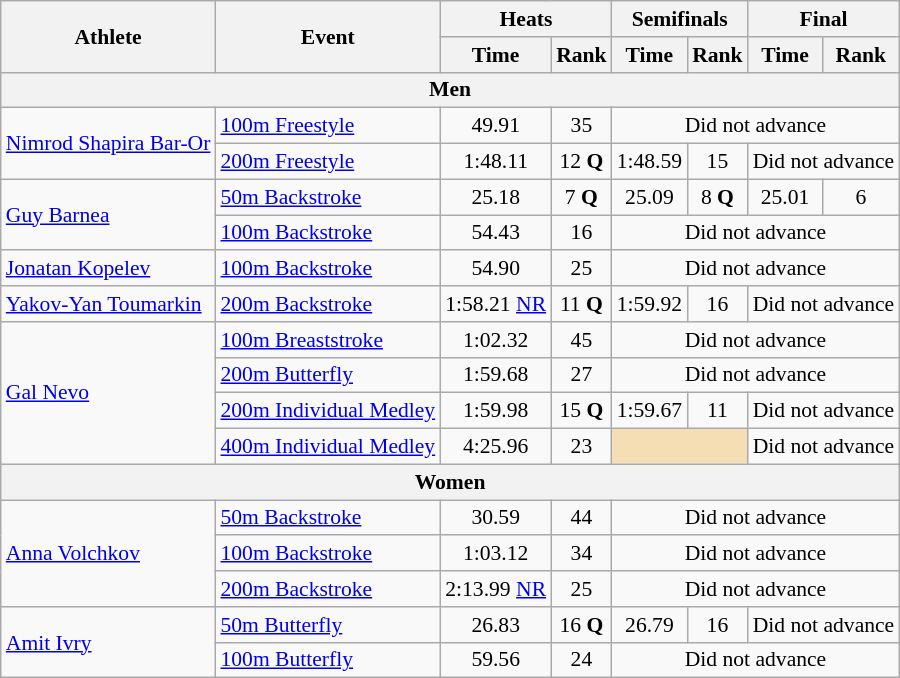<table class=wikitable style="font-size:90%">
<tr>
<th rowspan="2">Athlete</th>
<th rowspan="2">Event</th>
<th colspan="2">Heats</th>
<th colspan="2">Semifinals</th>
<th colspan="2">Final</th>
</tr>
<tr>
<th>Time</th>
<th>Rank</th>
<th>Time</th>
<th>Rank</th>
<th>Time</th>
<th>Rank</th>
</tr>
<tr>
<th colspan=8>Men</th>
</tr>
<tr>
<td rowspan="2"><a href='#'>Nimrod Shapira Bar-Or</a></td>
<td><a href='#'>100m Freestyle</a></td>
<td align=center>49.91</td>
<td align=center>35</td>
<td colspan=4 align=center>Did not advance</td>
</tr>
<tr>
<td><a href='#'>200m Freestyle</a></td>
<td align=center>1:48.11</td>
<td align=center>12 <strong>Q</strong></td>
<td align=center>1:48.59</td>
<td align=center>15</td>
<td colspan=2 align=center>Did not advance</td>
</tr>
<tr>
<td rowspan="2"><a href='#'>Guy Barnea</a></td>
<td><a href='#'>50m Backstroke</a></td>
<td align=center>25.18</td>
<td align=center>7 <strong>Q</strong></td>
<td align=center>25.09</td>
<td align=center>8 <strong>Q</strong></td>
<td align=center>25.01</td>
<td align=center>6</td>
</tr>
<tr>
<td><a href='#'>100m Backstroke</a></td>
<td align=center>54.43</td>
<td align=center>16</td>
<td colspan=4 align=center>Did not advance</td>
</tr>
<tr>
<td rowspan="1"><a href='#'>Jonatan Kopelev</a></td>
<td><a href='#'>100m Backstroke</a></td>
<td align=center>54.90</td>
<td align=center>25</td>
<td colspan=4 align=center>Did not advance</td>
</tr>
<tr>
<td rowspan="1"><a href='#'>Yakov-Yan Toumarkin</a></td>
<td><a href='#'>200m Backstroke</a></td>
<td align=center>1:58.21 <a href='#'>NR</a></td>
<td align=center>11 <strong>Q</strong></td>
<td align=center>1:59.92</td>
<td align=center>16</td>
<td colspan=2 align=center>Did not advance</td>
</tr>
<tr>
<td rowspan="4"><a href='#'>Gal Nevo</a></td>
<td><a href='#'>100m Breaststroke</a></td>
<td align=center>1:02.32</td>
<td align=center>45</td>
<td colspan=4 align=center>Did not advance</td>
</tr>
<tr>
<td><a href='#'>200m Butterfly</a></td>
<td align=center>1:59.68</td>
<td align=center>27</td>
<td colspan=4 align=center>Did not advance</td>
</tr>
<tr>
<td><a href='#'>200m Individual Medley</a></td>
<td align=center>1:59.98</td>
<td align=center>15 <strong>Q</strong></td>
<td align=center>1:59.67</td>
<td align=center>11</td>
<td colspan=2 align=center>Did not advance</td>
</tr>
<tr>
<td><a href='#'>400m Individual Medley</a></td>
<td align=center>4:25.96</td>
<td align=center>23</td>
<td colspan=2 align=center bgcolor="wheat"></td>
<td colspan=2 align=center>Did not advance</td>
</tr>
<tr>
<th colspan=8>Women</th>
</tr>
<tr>
<td rowspan="3"><a href='#'>Anna Volchkov</a></td>
<td><a href='#'>50m Backstroke</a></td>
<td align=center>30.59</td>
<td align=center>44</td>
<td colspan=4 align=center>Did not advance</td>
</tr>
<tr>
<td><a href='#'>100m Backstroke</a></td>
<td align=center>1:03.12</td>
<td align=center>34</td>
<td colspan=4 align=center>Did not advance</td>
</tr>
<tr>
<td><a href='#'>200m Backstroke</a></td>
<td align=center>2:13.99 <a href='#'>NR</a></td>
<td align=center>25</td>
<td colspan=4 align=center>Did not advance</td>
</tr>
<tr>
<td rowspan="2"><a href='#'>Amit Ivry</a></td>
<td><a href='#'>50m Butterfly</a></td>
<td align=center>26.83</td>
<td align=center>16 <strong>Q</strong></td>
<td align=center>26.79</td>
<td align=center>16</td>
<td colspan=2 align=center>Did not advance</td>
</tr>
<tr>
<td><a href='#'>100m Butterfly</a></td>
<td align=center>59.56</td>
<td align=center>24</td>
<td colspan=4 align=center>Did not advance</td>
</tr>
</table>
